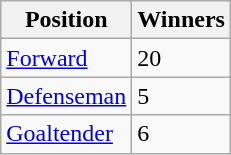<table class="wikitable">
<tr>
<th>Position</th>
<th>Winners</th>
</tr>
<tr>
<td><a href='#'>Forward</a></td>
<td>20</td>
</tr>
<tr>
<td><a href='#'>Defenseman</a></td>
<td>5</td>
</tr>
<tr>
<td><a href='#'>Goaltender</a></td>
<td>6</td>
</tr>
</table>
